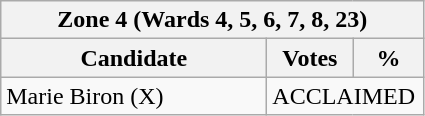<table class="wikitable">
<tr>
<th colspan="3">Zone 4 (Wards 4, 5, 6, 7, 8, 23)</th>
</tr>
<tr>
<th style="width: 170px">Candidate</th>
<th style="width: 50px">Votes</th>
<th style="width: 40px">%</th>
</tr>
<tr>
<td>Marie Biron (X)</td>
<td colspan="2">ACCLAIMED</td>
</tr>
</table>
